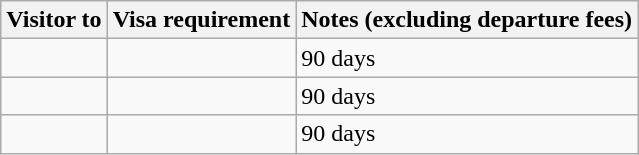<table class="wikitable">
<tr>
<th>Visitor to</th>
<th>Visa requirement</th>
<th>Notes (excluding departure fees)</th>
</tr>
<tr>
<td></td>
<td></td>
<td>90 days</td>
</tr>
<tr>
<td></td>
<td></td>
<td>90 days</td>
</tr>
<tr>
<td></td>
<td></td>
<td>90 days</td>
</tr>
</table>
